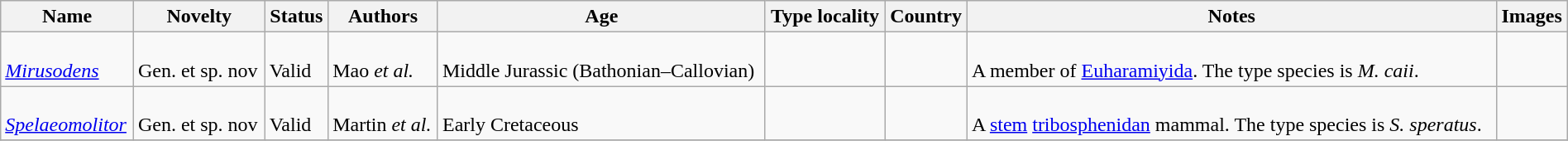<table class="wikitable sortable" align="center" width="100%">
<tr>
<th>Name</th>
<th>Novelty</th>
<th>Status</th>
<th>Authors</th>
<th>Age</th>
<th>Type locality</th>
<th>Country</th>
<th>Notes</th>
<th>Images</th>
</tr>
<tr>
<td><br><em><a href='#'>Mirusodens</a></em></td>
<td><br>Gen. et sp. nov</td>
<td><br>Valid</td>
<td><br>Mao <em>et al.</em></td>
<td><br>Middle Jurassic (Bathonian–Callovian)</td>
<td></td>
<td><br></td>
<td><br>A member of <a href='#'>Euharamiyida</a>. The type species is <em>M. caii</em>.</td>
<td></td>
</tr>
<tr>
<td><br><em><a href='#'>Spelaeomolitor</a></em></td>
<td><br>Gen. et sp. nov</td>
<td><br>Valid</td>
<td><br>Martin <em>et al.</em></td>
<td><br>Early Cretaceous</td>
<td></td>
<td><br></td>
<td><br>A <a href='#'>stem</a> <a href='#'>tribosphenidan</a> mammal. The type species is <em>S. speratus</em>.</td>
<td></td>
</tr>
<tr>
</tr>
</table>
